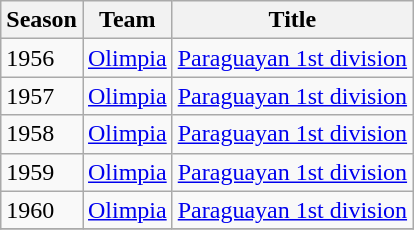<table class="wikitable">
<tr>
<th>Season</th>
<th>Team</th>
<th>Title</th>
</tr>
<tr>
<td>1956</td>
<td><a href='#'>Olimpia</a></td>
<td><a href='#'>Paraguayan 1st division</a></td>
</tr>
<tr>
<td>1957</td>
<td><a href='#'>Olimpia</a></td>
<td><a href='#'>Paraguayan 1st division</a></td>
</tr>
<tr>
<td>1958</td>
<td><a href='#'>Olimpia</a></td>
<td><a href='#'>Paraguayan 1st division</a></td>
</tr>
<tr>
<td>1959</td>
<td><a href='#'>Olimpia</a></td>
<td><a href='#'>Paraguayan 1st division</a></td>
</tr>
<tr>
<td>1960</td>
<td><a href='#'>Olimpia</a></td>
<td><a href='#'>Paraguayan 1st division</a></td>
</tr>
<tr>
</tr>
</table>
